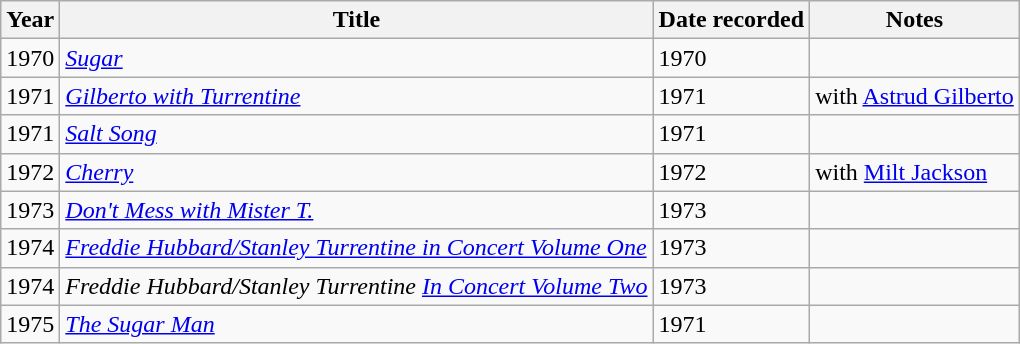<table class="wikitable">
<tr>
<th>Year</th>
<th>Title</th>
<th>Date recorded</th>
<th>Notes</th>
</tr>
<tr>
<td>1970</td>
<td><em><a href='#'>Sugar</a></em></td>
<td>1970</td>
<td></td>
</tr>
<tr>
<td>1971</td>
<td><em><a href='#'>Gilberto with Turrentine</a></em></td>
<td>1971</td>
<td>with <a href='#'>Astrud Gilberto</a></td>
</tr>
<tr>
<td>1971</td>
<td><em><a href='#'>Salt Song</a></em></td>
<td>1971</td>
<td></td>
</tr>
<tr>
<td>1972</td>
<td><em><a href='#'>Cherry</a></em></td>
<td>1972</td>
<td>with <a href='#'>Milt Jackson</a></td>
</tr>
<tr>
<td>1973</td>
<td><em><a href='#'>Don't Mess with Mister T.</a></em></td>
<td>1973</td>
<td></td>
</tr>
<tr>
<td>1974</td>
<td><em><a href='#'>Freddie Hubbard/Stanley Turrentine in Concert Volume One</a></em></td>
<td>1973</td>
<td></td>
</tr>
<tr>
<td>1974</td>
<td><em>Freddie Hubbard/Stanley Turrentine <a href='#'>In Concert Volume Two</a></em></td>
<td>1973</td>
<td></td>
</tr>
<tr>
<td>1975</td>
<td><em><a href='#'>The Sugar Man</a></em></td>
<td>1971</td>
<td></td>
</tr>
</table>
